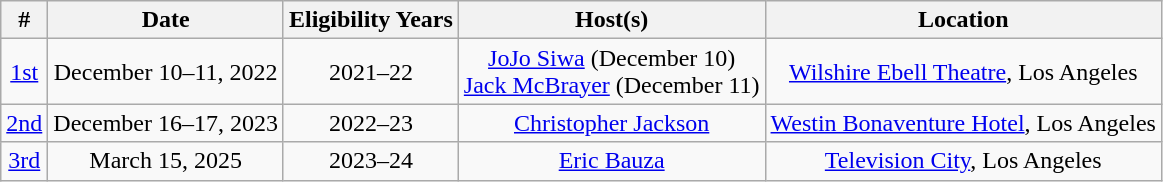<table class="sortable wikitable" style="text-align: center">
<tr>
<th>#</th>
<th>Date</th>
<th>Eligibility Years</th>
<th>Host(s)</th>
<th>Location</th>
</tr>
<tr>
<td><a href='#'>1st</a></td>
<td>December 10–11, 2022</td>
<td>2021–22</td>
<td><a href='#'>JoJo Siwa</a> (December 10)<br><a href='#'>Jack McBrayer</a> (December 11)</td>
<td><a href='#'>Wilshire Ebell Theatre</a>, Los Angeles</td>
</tr>
<tr>
<td><a href='#'>2nd</a></td>
<td>December 16–17, 2023</td>
<td>2022–23</td>
<td><a href='#'>Christopher Jackson</a></td>
<td><a href='#'>Westin Bonaventure Hotel</a>, Los Angeles</td>
</tr>
<tr>
<td><a href='#'>3rd</a></td>
<td>March 15, 2025</td>
<td>2023–24</td>
<td><a href='#'>Eric Bauza</a></td>
<td><a href='#'>Television City</a>, Los Angeles</td>
</tr>
</table>
